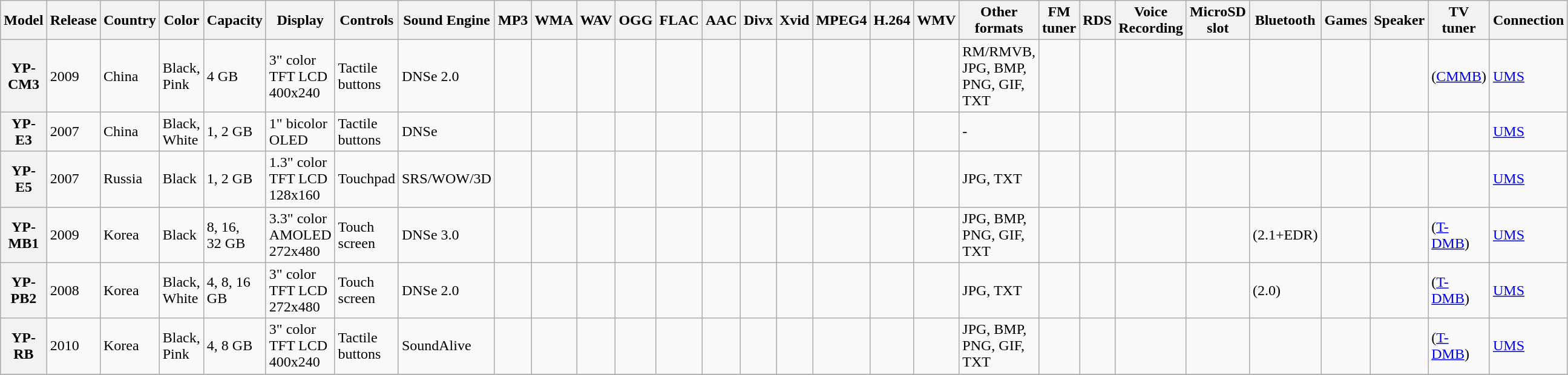<table class="wikitable">
<tr>
<th>Model</th>
<th>Release</th>
<th>Country</th>
<th>Color</th>
<th>Capacity</th>
<th>Display</th>
<th>Controls</th>
<th>Sound Engine</th>
<th>MP3</th>
<th>WMA</th>
<th>WAV</th>
<th>OGG</th>
<th>FLAC</th>
<th>AAC</th>
<th>Divx</th>
<th>Xvid</th>
<th>MPEG4</th>
<th>H.264</th>
<th>WMV</th>
<th>Other formats</th>
<th>FM tuner</th>
<th>RDS</th>
<th>Voice Recording</th>
<th>MicroSD slot</th>
<th>Bluetooth</th>
<th>Games</th>
<th>Speaker</th>
<th>TV tuner</th>
<th>Connection</th>
</tr>
<tr>
<th>YP-CM3</th>
<td>2009</td>
<td>China</td>
<td>Black, Pink</td>
<td>4 GB</td>
<td>3" color TFT LCD 400x240</td>
<td>Tactile buttons</td>
<td>DNSe 2.0</td>
<td></td>
<td></td>
<td></td>
<td></td>
<td></td>
<td></td>
<td></td>
<td></td>
<td></td>
<td></td>
<td></td>
<td>RM/RMVB, JPG, BMP, PNG, GIF, TXT</td>
<td></td>
<td></td>
<td></td>
<td></td>
<td></td>
<td></td>
<td></td>
<td> (<a href='#'>CMMB</a>)</td>
<td><a href='#'>UMS</a></td>
</tr>
<tr>
<th>YP-E3</th>
<td>2007</td>
<td>China</td>
<td>Black, White</td>
<td>1, 2 GB</td>
<td>1" bicolor OLED</td>
<td>Tactile buttons</td>
<td>DNSe</td>
<td></td>
<td></td>
<td></td>
<td></td>
<td></td>
<td></td>
<td></td>
<td></td>
<td></td>
<td></td>
<td></td>
<td>-</td>
<td></td>
<td></td>
<td></td>
<td></td>
<td></td>
<td></td>
<td></td>
<td></td>
<td><a href='#'>UMS</a></td>
</tr>
<tr>
<th>YP-E5</th>
<td>2007</td>
<td>Russia</td>
<td>Black</td>
<td>1, 2 GB</td>
<td>1.3" color TFT LCD 128x160</td>
<td>Touchpad</td>
<td>SRS/WOW/3D</td>
<td></td>
<td></td>
<td></td>
<td></td>
<td></td>
<td></td>
<td></td>
<td></td>
<td></td>
<td></td>
<td></td>
<td>JPG, TXT</td>
<td></td>
<td></td>
<td></td>
<td></td>
<td></td>
<td></td>
<td></td>
<td></td>
<td><a href='#'>UMS</a></td>
</tr>
<tr>
<th>YP-MB1</th>
<td>2009</td>
<td>Korea</td>
<td>Black</td>
<td>8, 16, 32 GB</td>
<td>3.3" color AMOLED 272x480</td>
<td>Touch screen</td>
<td>DNSe 3.0</td>
<td></td>
<td></td>
<td></td>
<td></td>
<td></td>
<td></td>
<td></td>
<td></td>
<td></td>
<td></td>
<td></td>
<td>JPG, BMP, PNG, GIF, TXT</td>
<td></td>
<td></td>
<td></td>
<td></td>
<td> (2.1+EDR)</td>
<td></td>
<td></td>
<td> (<a href='#'>T-DMB</a>)</td>
<td><a href='#'>UMS</a></td>
</tr>
<tr>
<th>YP-PB2</th>
<td>2008</td>
<td>Korea</td>
<td>Black, White</td>
<td>4, 8, 16 GB</td>
<td>3" color TFT LCD 272x480</td>
<td>Touch screen</td>
<td>DNSe 2.0</td>
<td></td>
<td></td>
<td></td>
<td></td>
<td></td>
<td></td>
<td></td>
<td></td>
<td></td>
<td></td>
<td></td>
<td>JPG, TXT</td>
<td></td>
<td></td>
<td></td>
<td></td>
<td> (2.0)</td>
<td></td>
<td></td>
<td> (<a href='#'>T-DMB</a>)</td>
<td><a href='#'>UMS</a></td>
</tr>
<tr>
<th>YP-RB</th>
<td>2010</td>
<td>Korea</td>
<td>Black, Pink</td>
<td>4, 8 GB</td>
<td>3" color TFT LCD 400x240</td>
<td>Tactile buttons</td>
<td>SoundAlive</td>
<td></td>
<td></td>
<td></td>
<td></td>
<td></td>
<td></td>
<td></td>
<td></td>
<td></td>
<td></td>
<td></td>
<td>JPG, BMP, PNG, GIF, TXT</td>
<td></td>
<td></td>
<td></td>
<td></td>
<td></td>
<td></td>
<td></td>
<td> (<a href='#'>T-DMB</a>)</td>
<td><a href='#'>UMS</a></td>
</tr>
<tr>
</tr>
</table>
